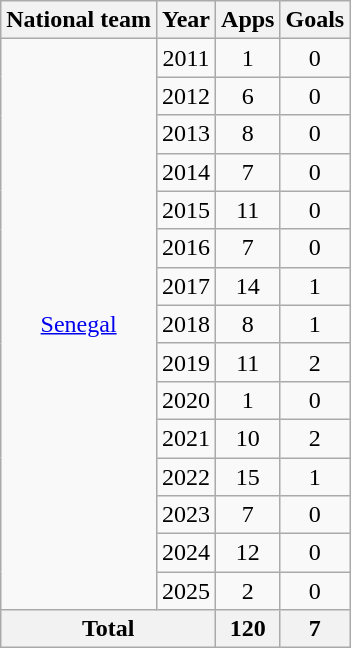<table class=wikitable style="text-align: center;">
<tr>
<th>National team</th>
<th>Year</th>
<th>Apps</th>
<th>Goals</th>
</tr>
<tr>
<td rowspan="15"><a href='#'>Senegal</a></td>
<td>2011</td>
<td>1</td>
<td>0</td>
</tr>
<tr>
<td>2012</td>
<td>6</td>
<td>0</td>
</tr>
<tr>
<td>2013</td>
<td>8</td>
<td>0</td>
</tr>
<tr>
<td>2014</td>
<td>7</td>
<td>0</td>
</tr>
<tr>
<td>2015</td>
<td>11</td>
<td>0</td>
</tr>
<tr>
<td>2016</td>
<td>7</td>
<td>0</td>
</tr>
<tr>
<td>2017</td>
<td>14</td>
<td>1</td>
</tr>
<tr>
<td>2018</td>
<td>8</td>
<td>1</td>
</tr>
<tr>
<td>2019</td>
<td>11</td>
<td>2</td>
</tr>
<tr>
<td>2020</td>
<td>1</td>
<td>0</td>
</tr>
<tr>
<td>2021</td>
<td>10</td>
<td>2</td>
</tr>
<tr>
<td>2022</td>
<td>15</td>
<td>1</td>
</tr>
<tr>
<td>2023</td>
<td>7</td>
<td>0</td>
</tr>
<tr>
<td>2024</td>
<td>12</td>
<td>0</td>
</tr>
<tr>
<td>2025</td>
<td>2</td>
<td>0</td>
</tr>
<tr>
<th colspan="2">Total</th>
<th>120</th>
<th>7</th>
</tr>
</table>
